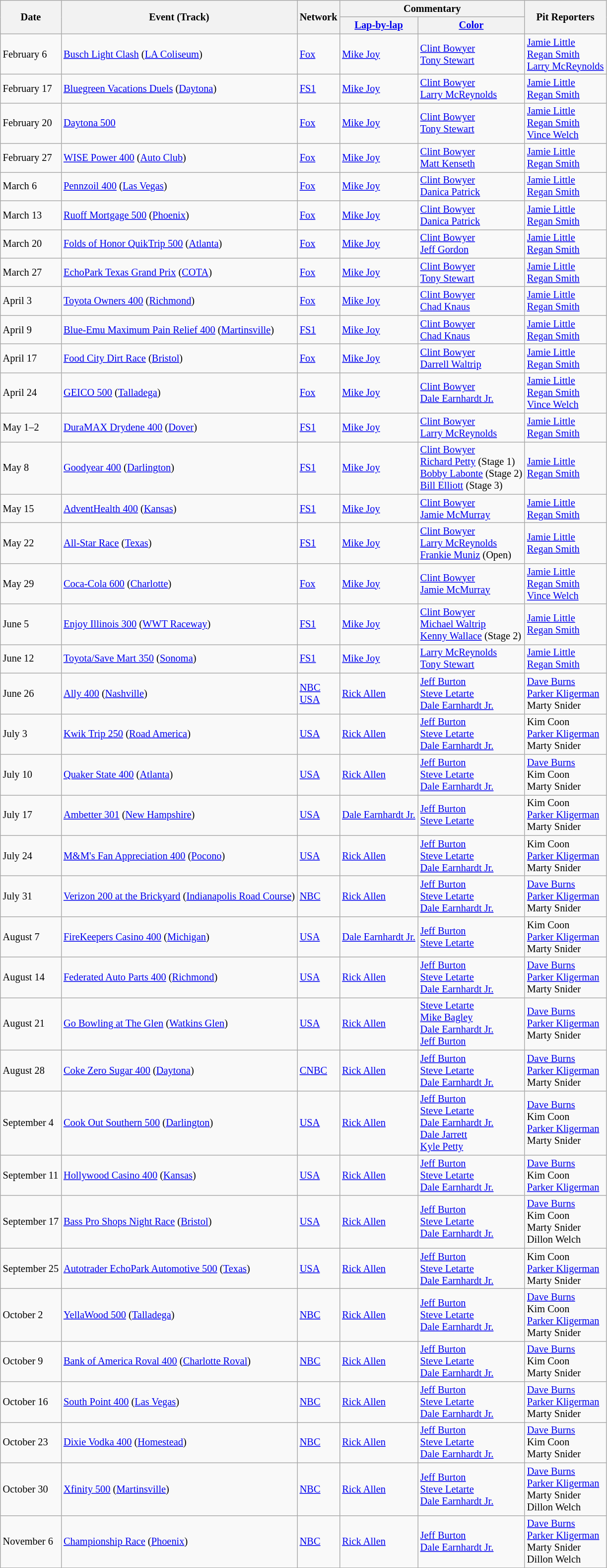<table class="wikitable" style="font-size: 85%;">
<tr>
<th rowspan=2>Date</th>
<th rowspan=2>Event (Track)</th>
<th rowspan=2>Network</th>
<th colspan=2>Commentary</th>
<th rowspan=2>Pit Reporters</th>
</tr>
<tr>
<th><a href='#'>Lap-by-lap</a></th>
<th><a href='#'>Color</a></th>
</tr>
<tr>
<td>February 6</td>
<td><a href='#'>Busch Light Clash</a> (<a href='#'>LA Coliseum</a>)</td>
<td><a href='#'>Fox</a></td>
<td><a href='#'>Mike Joy</a></td>
<td><a href='#'>Clint Bowyer</a><br><a href='#'>Tony Stewart</a></td>
<td><a href='#'>Jamie Little</a><br><a href='#'>Regan Smith</a><br><a href='#'>Larry McReynolds</a></td>
</tr>
<tr>
<td>February 17</td>
<td><a href='#'>Bluegreen Vacations Duels</a> (<a href='#'>Daytona</a>)</td>
<td><a href='#'>FS1</a></td>
<td><a href='#'>Mike Joy</a></td>
<td><a href='#'>Clint Bowyer</a><br><a href='#'>Larry McReynolds</a></td>
<td><a href='#'>Jamie Little</a><br><a href='#'>Regan Smith</a></td>
</tr>
<tr>
<td>February 20</td>
<td><a href='#'>Daytona 500</a></td>
<td><a href='#'>Fox</a></td>
<td><a href='#'>Mike Joy</a></td>
<td><a href='#'>Clint Bowyer</a><br><a href='#'>Tony Stewart</a></td>
<td><a href='#'>Jamie Little</a><br><a href='#'>Regan Smith</a><br><a href='#'>Vince Welch</a></td>
</tr>
<tr>
<td>February 27</td>
<td><a href='#'>WISE Power 400</a> (<a href='#'>Auto Club</a>)</td>
<td><a href='#'>Fox</a></td>
<td><a href='#'>Mike Joy</a></td>
<td><a href='#'>Clint Bowyer</a><br><a href='#'>Matt Kenseth</a></td>
<td><a href='#'>Jamie Little</a><br><a href='#'>Regan Smith</a></td>
</tr>
<tr>
<td>March 6</td>
<td><a href='#'>Pennzoil 400</a> (<a href='#'>Las Vegas</a>)</td>
<td><a href='#'>Fox</a></td>
<td><a href='#'>Mike Joy</a></td>
<td><a href='#'>Clint Bowyer</a><br><a href='#'>Danica Patrick</a></td>
<td><a href='#'>Jamie Little</a><br><a href='#'>Regan Smith</a></td>
</tr>
<tr>
<td>March 13</td>
<td><a href='#'>Ruoff Mortgage 500</a> (<a href='#'>Phoenix</a>)</td>
<td><a href='#'>Fox</a></td>
<td><a href='#'>Mike Joy</a></td>
<td><a href='#'>Clint Bowyer</a><br><a href='#'>Danica Patrick</a></td>
<td><a href='#'>Jamie Little</a><br><a href='#'>Regan Smith</a></td>
</tr>
<tr>
<td>March 20</td>
<td><a href='#'>Folds of Honor QuikTrip 500</a> (<a href='#'>Atlanta</a>)</td>
<td><a href='#'>Fox</a></td>
<td><a href='#'>Mike Joy</a></td>
<td><a href='#'>Clint Bowyer</a><br><a href='#'>Jeff Gordon</a></td>
<td><a href='#'>Jamie Little</a><br><a href='#'>Regan Smith</a></td>
</tr>
<tr>
<td>March 27</td>
<td><a href='#'>EchoPark Texas Grand Prix</a> (<a href='#'>COTA</a>)</td>
<td><a href='#'>Fox</a></td>
<td><a href='#'>Mike Joy</a></td>
<td><a href='#'>Clint Bowyer</a><br><a href='#'>Tony Stewart</a></td>
<td><a href='#'>Jamie Little</a><br><a href='#'>Regan Smith</a></td>
</tr>
<tr>
<td>April 3</td>
<td><a href='#'>Toyota Owners 400</a> (<a href='#'>Richmond</a>)</td>
<td><a href='#'>Fox</a></td>
<td><a href='#'>Mike Joy</a></td>
<td><a href='#'>Clint Bowyer</a><br><a href='#'>Chad Knaus</a></td>
<td><a href='#'>Jamie Little</a><br><a href='#'>Regan Smith</a></td>
</tr>
<tr>
<td>April 9</td>
<td><a href='#'>Blue-Emu Maximum Pain Relief 400</a> (<a href='#'>Martinsville</a>)</td>
<td><a href='#'>FS1</a></td>
<td><a href='#'>Mike Joy</a></td>
<td><a href='#'>Clint Bowyer</a><br><a href='#'>Chad Knaus</a></td>
<td><a href='#'>Jamie Little</a><br><a href='#'>Regan Smith</a></td>
</tr>
<tr>
<td>April 17</td>
<td><a href='#'>Food City Dirt Race</a> (<a href='#'>Bristol</a>)</td>
<td><a href='#'>Fox</a></td>
<td><a href='#'>Mike Joy</a></td>
<td><a href='#'>Clint Bowyer</a><br><a href='#'>Darrell Waltrip</a></td>
<td><a href='#'>Jamie Little</a><br><a href='#'>Regan Smith</a></td>
</tr>
<tr>
<td>April 24</td>
<td><a href='#'>GEICO 500</a> (<a href='#'>Talladega</a>)</td>
<td><a href='#'>Fox</a></td>
<td><a href='#'>Mike Joy</a></td>
<td><a href='#'>Clint Bowyer</a><br><a href='#'>Dale Earnhardt Jr.</a></td>
<td><a href='#'>Jamie Little</a><br><a href='#'>Regan Smith</a><br><a href='#'>Vince Welch</a></td>
</tr>
<tr>
<td>May 1–2</td>
<td><a href='#'>DuraMAX Drydene 400</a> (<a href='#'>Dover</a>)</td>
<td><a href='#'>FS1</a></td>
<td><a href='#'>Mike Joy</a></td>
<td><a href='#'>Clint Bowyer</a><br><a href='#'>Larry McReynolds</a></td>
<td><a href='#'>Jamie Little</a><br><a href='#'>Regan Smith</a></td>
</tr>
<tr>
<td>May 8</td>
<td><a href='#'>Goodyear 400</a> (<a href='#'>Darlington</a>)</td>
<td><a href='#'>FS1</a></td>
<td><a href='#'>Mike Joy</a></td>
<td><a href='#'>Clint Bowyer</a><br><a href='#'>Richard Petty</a> (Stage 1)<br><a href='#'>Bobby Labonte</a> (Stage 2)<br><a href='#'>Bill Elliott</a> (Stage 3)</td>
<td><a href='#'>Jamie Little</a><br><a href='#'>Regan Smith</a></td>
</tr>
<tr>
<td>May 15</td>
<td><a href='#'>AdventHealth 400</a> (<a href='#'>Kansas</a>)</td>
<td><a href='#'>FS1</a></td>
<td><a href='#'>Mike Joy</a></td>
<td><a href='#'>Clint Bowyer</a><br><a href='#'>Jamie McMurray</a></td>
<td><a href='#'>Jamie Little</a><br><a href='#'>Regan Smith</a></td>
</tr>
<tr>
<td>May 22</td>
<td><a href='#'>All-Star Race</a> (<a href='#'>Texas</a>)</td>
<td><a href='#'>FS1</a></td>
<td><a href='#'>Mike Joy</a></td>
<td><a href='#'>Clint Bowyer</a><br><a href='#'>Larry McReynolds</a><br><a href='#'>Frankie Muniz</a> (Open)</td>
<td><a href='#'>Jamie Little</a><br><a href='#'>Regan Smith</a></td>
</tr>
<tr>
<td>May 29</td>
<td><a href='#'>Coca-Cola 600</a> (<a href='#'>Charlotte</a>)</td>
<td><a href='#'>Fox</a></td>
<td><a href='#'>Mike Joy</a></td>
<td><a href='#'>Clint Bowyer</a><br><a href='#'>Jamie McMurray</a></td>
<td><a href='#'>Jamie Little</a><br><a href='#'>Regan Smith</a><br><a href='#'>Vince Welch</a></td>
</tr>
<tr>
<td>June 5</td>
<td><a href='#'>Enjoy Illinois 300</a> (<a href='#'>WWT Raceway</a>)</td>
<td><a href='#'>FS1</a></td>
<td><a href='#'>Mike Joy</a></td>
<td><a href='#'>Clint Bowyer</a><br><a href='#'>Michael Waltrip</a><br><a href='#'>Kenny Wallace</a> (Stage 2)</td>
<td><a href='#'>Jamie Little</a><br><a href='#'>Regan Smith</a></td>
</tr>
<tr>
<td>June 12</td>
<td><a href='#'>Toyota/Save Mart 350</a> (<a href='#'>Sonoma</a>)</td>
<td><a href='#'>FS1</a></td>
<td><a href='#'>Mike Joy</a></td>
<td><a href='#'>Larry McReynolds</a><br><a href='#'>Tony Stewart</a></td>
<td><a href='#'>Jamie Little</a><br><a href='#'>Regan Smith</a></td>
</tr>
<tr>
<td>June 26</td>
<td><a href='#'>Ally 400</a> (<a href='#'>Nashville</a>)</td>
<td><a href='#'>NBC</a><br><a href='#'>USA</a></td>
<td><a href='#'>Rick Allen</a></td>
<td><a href='#'>Jeff Burton</a><br><a href='#'>Steve Letarte</a><br><a href='#'>Dale Earnhardt Jr.</a></td>
<td><a href='#'>Dave Burns</a><br><a href='#'>Parker Kligerman</a><br>Marty Snider</td>
</tr>
<tr>
<td>July 3</td>
<td><a href='#'>Kwik Trip 250</a> (<a href='#'>Road America</a>)</td>
<td><a href='#'>USA</a></td>
<td><a href='#'>Rick Allen</a></td>
<td><a href='#'>Jeff Burton</a><br><a href='#'>Steve Letarte</a><br><a href='#'>Dale Earnhardt Jr.</a></td>
<td>Kim Coon<br><a href='#'>Parker Kligerman</a><br>Marty Snider</td>
</tr>
<tr>
<td>July 10</td>
<td><a href='#'>Quaker State 400</a> (<a href='#'>Atlanta</a>)</td>
<td><a href='#'>USA</a></td>
<td><a href='#'>Rick Allen</a></td>
<td><a href='#'>Jeff Burton</a><br><a href='#'>Steve Letarte</a><br><a href='#'>Dale Earnhardt Jr.</a></td>
<td><a href='#'>Dave Burns</a><br>Kim Coon<br>Marty Snider</td>
</tr>
<tr>
<td>July 17</td>
<td><a href='#'>Ambetter 301</a> (<a href='#'>New Hampshire</a>)</td>
<td><a href='#'>USA</a></td>
<td><a href='#'>Dale Earnhardt Jr.</a></td>
<td><a href='#'>Jeff Burton</a><br><a href='#'>Steve Letarte</a></td>
<td>Kim Coon<br><a href='#'>Parker Kligerman</a><br>Marty Snider</td>
</tr>
<tr>
<td>July 24</td>
<td><a href='#'>M&M's Fan Appreciation 400</a> (<a href='#'>Pocono</a>)</td>
<td><a href='#'>USA</a></td>
<td><a href='#'>Rick Allen</a></td>
<td><a href='#'>Jeff Burton</a><br><a href='#'>Steve Letarte</a><br><a href='#'>Dale Earnhardt Jr.</a></td>
<td>Kim Coon<br><a href='#'>Parker Kligerman</a><br>Marty Snider</td>
</tr>
<tr>
<td>July 31</td>
<td><a href='#'>Verizon 200 at the Brickyard</a> (<a href='#'>Indianapolis Road Course</a>)</td>
<td><a href='#'>NBC</a></td>
<td><a href='#'>Rick Allen</a></td>
<td><a href='#'>Jeff Burton</a><br><a href='#'>Steve Letarte</a><br><a href='#'>Dale Earnhardt Jr.</a></td>
<td><a href='#'>Dave Burns</a><br><a href='#'>Parker Kligerman</a><br>Marty Snider</td>
</tr>
<tr>
<td>August 7</td>
<td><a href='#'>FireKeepers Casino 400</a> (<a href='#'>Michigan</a>)</td>
<td><a href='#'>USA</a></td>
<td><a href='#'>Dale Earnhardt Jr.</a></td>
<td><a href='#'>Jeff Burton</a><br><a href='#'>Steve Letarte</a></td>
<td>Kim Coon<br><a href='#'>Parker Kligerman</a><br>Marty Snider</td>
</tr>
<tr>
<td>August 14</td>
<td><a href='#'>Federated Auto Parts 400</a> (<a href='#'>Richmond</a>)</td>
<td><a href='#'>USA</a></td>
<td><a href='#'>Rick Allen</a></td>
<td><a href='#'>Jeff Burton</a><br><a href='#'>Steve Letarte</a><br><a href='#'>Dale Earnhardt Jr.</a></td>
<td><a href='#'>Dave Burns</a><br><a href='#'>Parker Kligerman</a><br>Marty Snider</td>
</tr>
<tr>
<td>August 21</td>
<td><a href='#'>Go Bowling at The Glen</a> (<a href='#'>Watkins Glen</a>)</td>
<td><a href='#'>USA</a></td>
<td><a href='#'>Rick Allen</a></td>
<td><a href='#'>Steve Letarte</a><br><a href='#'>Mike Bagley</a><br><a href='#'>Dale Earnhardt Jr.</a><br><a href='#'>Jeff Burton</a></td>
<td><a href='#'>Dave Burns</a><br><a href='#'>Parker Kligerman</a><br>Marty Snider</td>
</tr>
<tr>
<td>August 28</td>
<td><a href='#'>Coke Zero Sugar 400</a> (<a href='#'>Daytona</a>)</td>
<td><a href='#'>CNBC</a></td>
<td><a href='#'>Rick Allen</a></td>
<td><a href='#'>Jeff Burton</a><br><a href='#'>Steve Letarte</a><br><a href='#'>Dale Earnhardt Jr.</a></td>
<td><a href='#'>Dave Burns</a><br><a href='#'>Parker Kligerman</a><br>Marty Snider</td>
</tr>
<tr>
<td>September 4</td>
<td><a href='#'>Cook Out Southern 500</a> (<a href='#'>Darlington</a>)</td>
<td><a href='#'>USA</a></td>
<td><a href='#'>Rick Allen</a></td>
<td><a href='#'>Jeff Burton</a><br><a href='#'>Steve Letarte</a><br><a href='#'>Dale Earnhardt Jr.</a><br><a href='#'>Dale Jarrett</a><br><a href='#'>Kyle Petty</a></td>
<td><a href='#'>Dave Burns</a><br>Kim Coon<br><a href='#'>Parker Kligerman</a><br>Marty Snider</td>
</tr>
<tr>
<td>September 11</td>
<td><a href='#'>Hollywood Casino 400</a> (<a href='#'>Kansas</a>)</td>
<td><a href='#'>USA</a></td>
<td><a href='#'>Rick Allen</a></td>
<td><a href='#'>Jeff Burton</a><br><a href='#'>Steve Letarte</a><br><a href='#'>Dale Earnhardt Jr.</a></td>
<td><a href='#'>Dave Burns</a><br>Kim Coon<br><a href='#'>Parker Kligerman</a></td>
</tr>
<tr>
<td>September 17</td>
<td><a href='#'>Bass Pro Shops Night Race</a> (<a href='#'>Bristol</a>)</td>
<td><a href='#'>USA</a></td>
<td><a href='#'>Rick Allen</a></td>
<td><a href='#'>Jeff Burton</a><br><a href='#'>Steve Letarte</a><br><a href='#'>Dale Earnhardt Jr.</a></td>
<td><a href='#'>Dave Burns</a><br>Kim Coon<br>Marty Snider<br>Dillon Welch</td>
</tr>
<tr>
<td>September 25</td>
<td><a href='#'>Autotrader EchoPark Automotive 500</a> (<a href='#'>Texas</a>)</td>
<td><a href='#'>USA</a></td>
<td><a href='#'>Rick Allen</a></td>
<td><a href='#'>Jeff Burton</a><br><a href='#'>Steve Letarte</a><br><a href='#'>Dale Earnhardt Jr.</a></td>
<td>Kim Coon<br><a href='#'>Parker Kligerman</a><br>Marty Snider</td>
</tr>
<tr>
<td>October 2</td>
<td><a href='#'>YellaWood 500</a> (<a href='#'>Talladega</a>)</td>
<td><a href='#'>NBC</a></td>
<td><a href='#'>Rick Allen</a></td>
<td><a href='#'>Jeff Burton</a><br><a href='#'>Steve Letarte</a><br><a href='#'>Dale Earnhardt Jr.</a></td>
<td><a href='#'>Dave Burns</a><br>Kim Coon<br><a href='#'>Parker Kligerman</a><br>Marty Snider</td>
</tr>
<tr>
<td>October 9</td>
<td><a href='#'>Bank of America Roval 400</a> (<a href='#'>Charlotte Roval</a>)</td>
<td><a href='#'>NBC</a></td>
<td><a href='#'>Rick Allen</a></td>
<td><a href='#'>Jeff Burton</a><br><a href='#'>Steve Letarte</a><br><a href='#'>Dale Earnhardt Jr.</a></td>
<td><a href='#'>Dave Burns</a><br>Kim Coon<br>Marty Snider</td>
</tr>
<tr>
<td>October 16</td>
<td><a href='#'>South Point 400</a> (<a href='#'>Las Vegas</a>)</td>
<td><a href='#'>NBC</a></td>
<td><a href='#'>Rick Allen</a></td>
<td><a href='#'>Jeff Burton</a><br><a href='#'>Steve Letarte</a><br><a href='#'>Dale Earnhardt Jr.</a></td>
<td><a href='#'>Dave Burns</a><br><a href='#'>Parker Kligerman</a><br>Marty Snider</td>
</tr>
<tr>
<td>October 23</td>
<td><a href='#'>Dixie Vodka 400</a> (<a href='#'>Homestead</a>)</td>
<td><a href='#'>NBC</a></td>
<td><a href='#'>Rick Allen</a></td>
<td><a href='#'>Jeff Burton</a><br><a href='#'>Steve Letarte</a><br><a href='#'>Dale Earnhardt Jr.</a></td>
<td><a href='#'>Dave Burns</a><br>Kim Coon<br>Marty Snider</td>
</tr>
<tr>
<td>October 30</td>
<td><a href='#'>Xfinity 500</a> (<a href='#'>Martinsville</a>)</td>
<td><a href='#'>NBC</a></td>
<td><a href='#'>Rick Allen</a></td>
<td><a href='#'>Jeff Burton</a><br><a href='#'>Steve Letarte</a><br><a href='#'>Dale Earnhardt Jr.</a></td>
<td><a href='#'>Dave Burns</a><br><a href='#'>Parker Kligerman</a><br>Marty Snider<br>Dillon Welch</td>
</tr>
<tr>
<td>November 6</td>
<td><a href='#'>Championship Race</a> (<a href='#'>Phoenix</a>)</td>
<td><a href='#'>NBC</a></td>
<td><a href='#'>Rick Allen</a></td>
<td><a href='#'>Jeff Burton</a><br><a href='#'>Dale Earnhardt Jr.</a></td>
<td><a href='#'>Dave Burns</a><br><a href='#'>Parker Kligerman</a><br>Marty Snider<br>Dillon Welch</td>
</tr>
</table>
